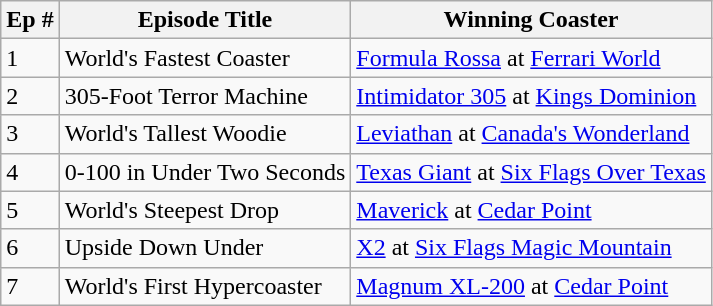<table class="wikitable">
<tr>
<th>Ep #</th>
<th>Episode Title</th>
<th>Winning Coaster</th>
</tr>
<tr>
<td>1</td>
<td>World's Fastest Coaster</td>
<td><a href='#'>Formula Rossa</a> at <a href='#'>Ferrari World</a></td>
</tr>
<tr>
<td>2</td>
<td>305-Foot Terror Machine</td>
<td><a href='#'>Intimidator 305</a> at <a href='#'>Kings Dominion</a></td>
</tr>
<tr>
<td>3</td>
<td>World's Tallest Woodie</td>
<td><a href='#'>Leviathan</a> at <a href='#'>Canada's Wonderland</a></td>
</tr>
<tr>
<td>4</td>
<td>0-100 in Under Two Seconds</td>
<td><a href='#'>Texas Giant</a> at <a href='#'>Six Flags Over Texas</a></td>
</tr>
<tr>
<td>5</td>
<td>World's Steepest Drop</td>
<td><a href='#'>Maverick</a> at <a href='#'>Cedar Point</a></td>
</tr>
<tr>
<td>6</td>
<td>Upside Down Under</td>
<td><a href='#'>X2</a> at <a href='#'>Six Flags Magic Mountain</a></td>
</tr>
<tr>
<td>7</td>
<td>World's First Hypercoaster</td>
<td><a href='#'>Magnum XL-200</a> at <a href='#'>Cedar Point</a></td>
</tr>
</table>
